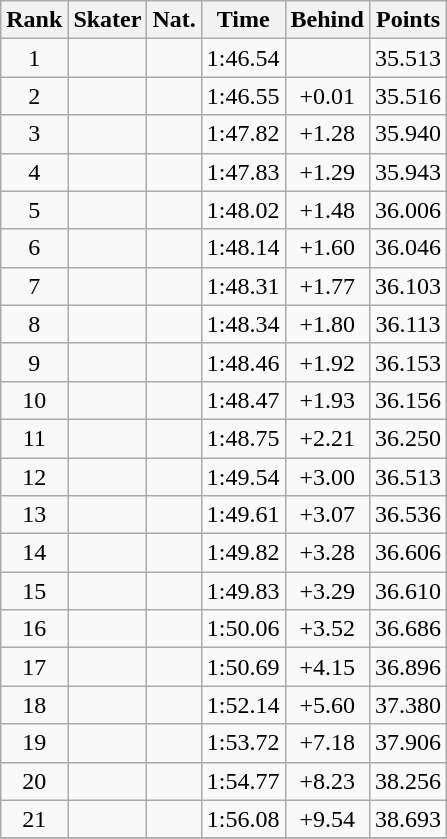<table class="wikitable sortable" border="1" style="text-align:center">
<tr>
<th>Rank</th>
<th>Skater</th>
<th>Nat.</th>
<th>Time</th>
<th>Behind</th>
<th>Points</th>
</tr>
<tr>
<td>1</td>
<td align=left></td>
<td></td>
<td>1:46.54</td>
<td></td>
<td>35.513</td>
</tr>
<tr>
<td>2</td>
<td align=left></td>
<td></td>
<td>1:46.55</td>
<td>+0.01</td>
<td>35.516</td>
</tr>
<tr>
<td>3</td>
<td align=left></td>
<td></td>
<td>1:47.82</td>
<td>+1.28</td>
<td>35.940</td>
</tr>
<tr>
<td>4</td>
<td align=left></td>
<td></td>
<td>1:47.83</td>
<td>+1.29</td>
<td>35.943</td>
</tr>
<tr>
<td>5</td>
<td align=left></td>
<td></td>
<td>1:48.02</td>
<td>+1.48</td>
<td>36.006</td>
</tr>
<tr>
<td>6</td>
<td align=left></td>
<td></td>
<td>1:48.14</td>
<td>+1.60</td>
<td>36.046</td>
</tr>
<tr>
<td>7</td>
<td align=left></td>
<td></td>
<td>1:48.31</td>
<td>+1.77</td>
<td>36.103</td>
</tr>
<tr>
<td>8</td>
<td align=left></td>
<td></td>
<td>1:48.34</td>
<td>+1.80</td>
<td>36.113</td>
</tr>
<tr>
<td>9</td>
<td align=left></td>
<td></td>
<td>1:48.46</td>
<td>+1.92</td>
<td>36.153</td>
</tr>
<tr>
<td>10</td>
<td align=left></td>
<td></td>
<td>1:48.47</td>
<td>+1.93</td>
<td>36.156</td>
</tr>
<tr>
<td>11</td>
<td align=left></td>
<td></td>
<td>1:48.75</td>
<td>+2.21</td>
<td>36.250</td>
</tr>
<tr>
<td>12</td>
<td align=left></td>
<td></td>
<td>1:49.54</td>
<td>+3.00</td>
<td>36.513</td>
</tr>
<tr>
<td>13</td>
<td align=left></td>
<td></td>
<td>1:49.61</td>
<td>+3.07</td>
<td>36.536</td>
</tr>
<tr>
<td>14</td>
<td align=left></td>
<td></td>
<td>1:49.82</td>
<td>+3.28</td>
<td>36.606</td>
</tr>
<tr>
<td>15</td>
<td align=left></td>
<td></td>
<td>1:49.83</td>
<td>+3.29</td>
<td>36.610</td>
</tr>
<tr>
<td>16</td>
<td align=left></td>
<td></td>
<td>1:50.06</td>
<td>+3.52</td>
<td>36.686</td>
</tr>
<tr>
<td>17</td>
<td align=left></td>
<td></td>
<td>1:50.69</td>
<td>+4.15</td>
<td>36.896</td>
</tr>
<tr>
<td>18</td>
<td align=left></td>
<td></td>
<td>1:52.14</td>
<td>+5.60</td>
<td>37.380</td>
</tr>
<tr>
<td>19</td>
<td align=left></td>
<td></td>
<td>1:53.72</td>
<td>+7.18</td>
<td>37.906</td>
</tr>
<tr>
<td>20</td>
<td align=left></td>
<td></td>
<td>1:54.77</td>
<td>+8.23</td>
<td>38.256</td>
</tr>
<tr>
<td>21</td>
<td align=left></td>
<td></td>
<td>1:56.08</td>
<td>+9.54</td>
<td>38.693</td>
</tr>
<tr>
</tr>
</table>
